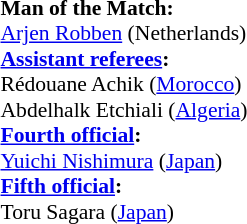<table width=50% style="font-size:90%">
<tr>
<td><br><strong>Man of the Match:</strong>
<br><a href='#'>Arjen Robben</a> (Netherlands)<br><strong><a href='#'>Assistant referees</a>:</strong>
<br>Rédouane Achik (<a href='#'>Morocco</a>)
<br>Abdelhalk Etchiali (<a href='#'>Algeria</a>)
<br><strong><a href='#'>Fourth official</a>:</strong>
<br><a href='#'>Yuichi Nishimura</a> (<a href='#'>Japan</a>)
<br><strong><a href='#'>Fifth official</a>:</strong>
<br>Toru Sagara (<a href='#'>Japan</a>)</td>
</tr>
</table>
